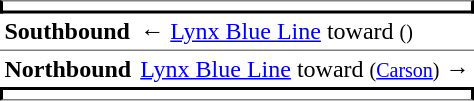<table table border=0 cellspacing=0 cellpadding=3>
<tr>
<td style="border-top:solid 1px gray;border-right:solid 2px black;border-left:solid 2px black;border-bottom:solid 2px black;text-align:center;" colspan=2></td>
</tr>
<tr>
<td style="border-bottom:solid 1px gray;"><span><strong>Southbound</strong></span></td>
<td style="border-bottom:solid 1px gray;">← <a href='#'>Lynx Blue Line</a> toward  <small>()</small></td>
</tr>
<tr>
<td style="border-bottom:solid 0px gray;"><span><strong>Northbound</strong></span></td>
<td style="border-bottom:solid 0px gray;"><a href='#'>Lynx Blue Line</a> toward  <small>(<a href='#'>Carson</a>)</small> →</td>
</tr>
<tr>
<td style="border-top:solid 2px black;border-right:solid 2px black;border-left:solid 2px black;border-bottom:solid 1px gray;text-align:center;" colspan=2></td>
</tr>
</table>
